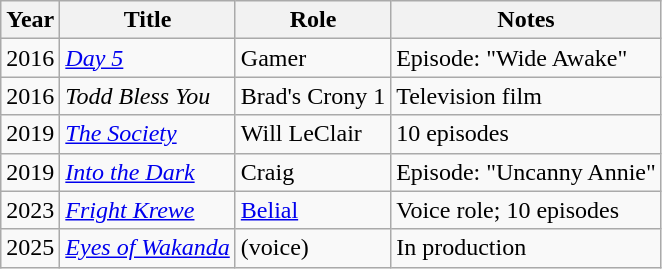<table class="wikitable sortable">
<tr>
<th>Year</th>
<th>Title</th>
<th>Role</th>
<th>Notes</th>
</tr>
<tr>
<td>2016</td>
<td><em><a href='#'>Day 5</a></em></td>
<td>Gamer</td>
<td>Episode: "Wide Awake"</td>
</tr>
<tr>
<td>2016</td>
<td><em>Todd Bless You</em></td>
<td>Brad's Crony 1</td>
<td>Television film</td>
</tr>
<tr>
<td>2019</td>
<td><a href='#'><em>The Society</em></a></td>
<td>Will LeClair</td>
<td>10 episodes</td>
</tr>
<tr>
<td>2019</td>
<td><a href='#'><em>Into the Dark</em></a></td>
<td>Craig</td>
<td>Episode: "Uncanny Annie"</td>
</tr>
<tr>
<td>2023</td>
<td><em><a href='#'>Fright Krewe</a></em></td>
<td><a href='#'>Belial</a></td>
<td>Voice role; 10 episodes</td>
</tr>
<tr>
<td>2025</td>
<td><em><a href='#'>Eyes of Wakanda</a></em></td>
<td> (voice)</td>
<td>In production</td>
</tr>
</table>
